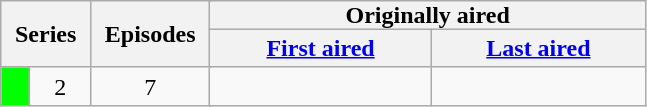<table class="wikitable plainrowheaders" style="text-align:center;">
<tr>
<th scope="col" style="padding:0 9px;" rowspan="2" colspan="2">Series</th>
<th scope="col" style="padding:0 9px;" colspan="2" rowspan="2">Episodes</th>
<th scope="col" style="padding:0 90px;" colspan="2">Originally aired</th>
</tr>
<tr>
<th scope="col"><a href='#'>First aired</a></th>
<th scope="col"><a href='#'>Last aired</a></th>
</tr>
<tr>
<td scope="row" style="background:#00FF00;"></td>
<td>2</td>
<td colspan="2">7</td>
<td></td>
<td></td>
</tr>
</table>
